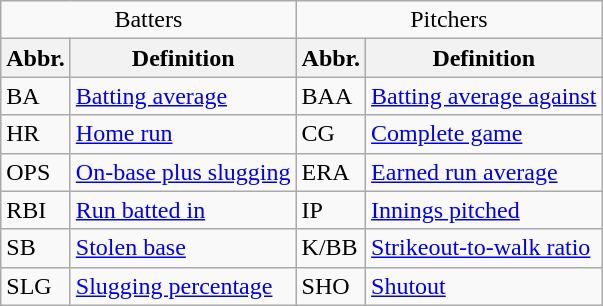<table class="wikitable">
<tr>
<td colspan=2 align=center>Batters</td>
<td colspan=2 align=center>Pitchers</td>
</tr>
<tr>
<th>Abbr.</th>
<th>Definition</th>
<th>Abbr.</th>
<th>Definition</th>
</tr>
<tr>
<td>BA</td>
<td><a href='#'>Batting average</a></td>
<td>BAA</td>
<td><a href='#'>Batting average against</a></td>
</tr>
<tr>
<td>HR</td>
<td><a href='#'>Home run</a></td>
<td>CG</td>
<td><a href='#'>Complete game</a></td>
</tr>
<tr>
<td>OPS</td>
<td><a href='#'>On-base plus slugging</a></td>
<td>ERA</td>
<td><a href='#'>Earned run average</a></td>
</tr>
<tr>
<td>RBI</td>
<td><a href='#'>Run batted in</a></td>
<td>IP</td>
<td><a href='#'>Innings pitched</a></td>
</tr>
<tr>
<td>SB</td>
<td><a href='#'>Stolen base</a></td>
<td>K/BB</td>
<td><a href='#'>Strikeout-to-walk ratio</a></td>
</tr>
<tr>
<td>SLG</td>
<td><a href='#'>Slugging percentage</a></td>
<td>SHO</td>
<td><a href='#'>Shutout</a></td>
</tr>
</table>
